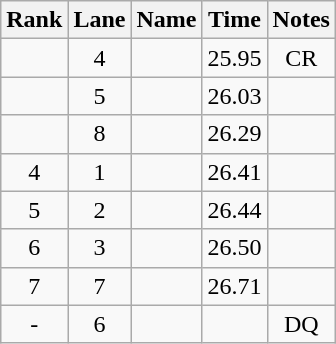<table class="wikitable sortable" style="text-align:center">
<tr>
<th>Rank</th>
<th>Lane</th>
<th>Name</th>
<th>Time</th>
<th>Notes</th>
</tr>
<tr>
<td></td>
<td>4</td>
<td align=left></td>
<td>25.95</td>
<td>CR</td>
</tr>
<tr>
<td></td>
<td>5</td>
<td align=left></td>
<td>26.03</td>
<td></td>
</tr>
<tr>
<td></td>
<td>8</td>
<td align=left></td>
<td>26.29</td>
<td></td>
</tr>
<tr>
<td>4</td>
<td>1</td>
<td align=left></td>
<td>26.41</td>
<td></td>
</tr>
<tr>
<td>5</td>
<td>2</td>
<td align=left></td>
<td>26.44</td>
<td></td>
</tr>
<tr>
<td>6</td>
<td>3</td>
<td align=left></td>
<td>26.50</td>
<td></td>
</tr>
<tr>
<td>7</td>
<td>7</td>
<td align=left></td>
<td>26.71</td>
<td></td>
</tr>
<tr>
<td>-</td>
<td>6</td>
<td align=left></td>
<td></td>
<td>DQ</td>
</tr>
</table>
